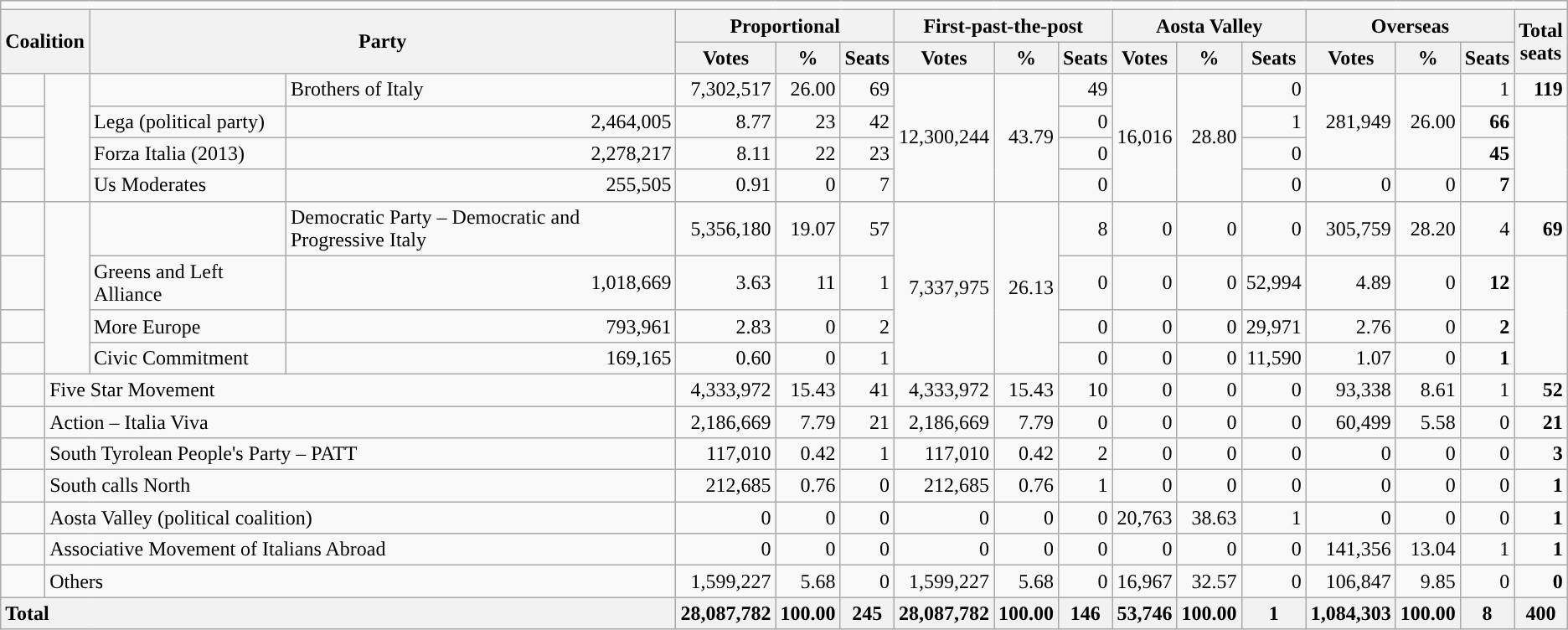<table class="wikitable" style="text-align:right">
<tr>
<td colspan="17" style="text-align:center"></td>
</tr>
<tr>
<th colspan="2" rowspan="2">Coalition</th>
<th colspan=2 rowspan=2>Party</th>
<th colspan="3" style="text-align:center; vertical-align:top;">Proportional</th>
<th colspan="3" style="text-align:center; vertical-align:top;">First-past-the-post</th>
<th colspan="3" style="text-align:center; vertical-align:top;">Aosta Valley</th>
<th colspan="3" style="text-align:center; vertical-align:top;">Overseas</th>
<th style="text-align:center;" rowspan="2">Total<br>seats</th>
</tr>
<tr>
<th style="text-align:center; vertical-align:bottom;">Votes</th>
<th style="text-align:center; vertical-align:bottom;">%</th>
<th style="text-align:center; vertical-align:bottom;">Seats</th>
<th style="text-align:center; vertical-align:bottom;">Votes</th>
<th style="text-align:center; vertical-align:bottom;">%</th>
<th style="text-align:center; vertical-align:bottom;">Seats</th>
<th style="text-align:center; vertical-align:bottom;">Votes</th>
<th style="text-align:center; vertical-align:bottom;">%</th>
<th style="text-align:center; vertical-align:bottom;">Seats</th>
<th style="text-align:center; vertical-align:bottom;">Votes</th>
<th style="text-align:center; vertical-align:bottom;">%</th>
<th style="text-align:center; vertical-align:bottom;">Seats</th>
</tr>
<tr>
<td style="color:inherit;background:"></td>
<td style="text-align:left;" rowspan="4"></td>
<td style="color:inherit;background:"></td>
<td align=left>Brothers of Italy</td>
<td>7,302,517</td>
<td>26.00</td>
<td>69</td>
<td rowspan="4">12,300,244</td>
<td rowspan="4">43.79</td>
<td>49</td>
<td rowspan="4">16,016</td>
<td rowspan="4">28.80</td>
<td>0</td>
<td rowspan="3">281,949</td>
<td rowspan="3">26.00</td>
<td>1</td>
<td><strong>119</strong></td>
</tr>
<tr>
<td style="color:inherit;background:"></td>
<td align=left>Lega (political party)</td>
<td>2,464,005</td>
<td>8.77</td>
<td>23</td>
<td>42</td>
<td>0</td>
<td>1</td>
<td><strong>66</strong></td>
</tr>
<tr>
<td style="color:inherit;background:"></td>
<td align=left>Forza Italia (2013)</td>
<td>2,278,217</td>
<td>8.11</td>
<td>22</td>
<td>23</td>
<td>0</td>
<td>0</td>
<td><strong>45</strong></td>
</tr>
<tr>
<td style="color:inherit;background:"></td>
<td align=left>Us Moderates</td>
<td>255,505</td>
<td>0.91</td>
<td>0</td>
<td>7</td>
<td>0</td>
<td>0</td>
<td>0</td>
<td>0</td>
<td><strong>7</strong></td>
</tr>
<tr>
<td style="color:inherit;background:"></td>
<td rowspan=4 style="text-align:left;"></td>
<td style="color:inherit;background:"></td>
<td style="text-align:left;">Democratic Party – Democratic and Progressive Italy</td>
<td>5,356,180</td>
<td>19.07</td>
<td>57</td>
<td rowspan="4">7,337,975</td>
<td rowspan="4">26.13</td>
<td>8</td>
<td>0</td>
<td>0</td>
<td>0</td>
<td>305,759</td>
<td>28.20</td>
<td>4</td>
<td><strong>69</strong></td>
</tr>
<tr>
<td style="color:inherit;background:"></td>
<td style="text-align:left;">Greens and Left Alliance</td>
<td>1,018,669</td>
<td>3.63</td>
<td>11</td>
<td>1</td>
<td>0</td>
<td>0</td>
<td>0</td>
<td>52,994</td>
<td>4.89</td>
<td>0</td>
<td><strong>12</strong></td>
</tr>
<tr>
<td style="color:inherit;background:"></td>
<td style="text-align:left;">More Europe</td>
<td>793,961</td>
<td>2.83</td>
<td>0</td>
<td>2</td>
<td>0</td>
<td>0</td>
<td>0</td>
<td>29,971</td>
<td>2.76</td>
<td>0</td>
<td><strong>2</strong></td>
</tr>
<tr>
<td style="color:inherit;background:"></td>
<td style="text-align:left;">Civic Commitment</td>
<td>169,165</td>
<td>0.60</td>
<td>0</td>
<td>1</td>
<td>0</td>
<td>0</td>
<td>0</td>
<td>11,590</td>
<td>1.07</td>
<td>0</td>
<td><strong>1</strong></td>
</tr>
<tr>
<td style="color:inherit;background:"></td>
<td colspan="3" style="text-align:left;">Five Star Movement</td>
<td>4,333,972</td>
<td>15.43</td>
<td>41</td>
<td>4,333,972</td>
<td>15.43</td>
<td>10</td>
<td>0</td>
<td>0</td>
<td>0</td>
<td>93,338</td>
<td>8.61</td>
<td>1</td>
<td><strong>52</strong></td>
</tr>
<tr>
<td style="color:inherit;background:"></td>
<td colspan="3" style="text-align:left;">Action – Italia Viva</td>
<td>2,186,669</td>
<td>7.79</td>
<td>21</td>
<td>2,186,669</td>
<td>7.79</td>
<td>0</td>
<td>0</td>
<td>0</td>
<td>0</td>
<td>60,499</td>
<td>5.58</td>
<td>0</td>
<td><strong>21</strong></td>
</tr>
<tr>
<td style="color:inherit;background:"></td>
<td colspan="3" style="text-align:left;">South Tyrolean People's Party – PATT</td>
<td>117,010</td>
<td>0.42</td>
<td>1</td>
<td>117,010</td>
<td>0.42</td>
<td>2</td>
<td>0</td>
<td>0</td>
<td>0</td>
<td>0</td>
<td>0</td>
<td>0</td>
<td><strong>3</strong></td>
</tr>
<tr>
<td style="color:inherit;background:"></td>
<td colspan="3" style="text-align:left;">South calls North</td>
<td>212,685</td>
<td>0.76</td>
<td>0</td>
<td>212,685</td>
<td>0.76</td>
<td>1</td>
<td>0</td>
<td>0</td>
<td>0</td>
<td>0</td>
<td>0</td>
<td>0</td>
<td><strong>1</strong></td>
</tr>
<tr>
<td style="color:inherit;background:"></td>
<td colspan="3" style="text-align:left;">Aosta Valley (political coalition)</td>
<td>0</td>
<td>0</td>
<td>0</td>
<td>0</td>
<td>0</td>
<td>0</td>
<td>20,763</td>
<td>38.63</td>
<td>1</td>
<td>0</td>
<td>0</td>
<td>0</td>
<td><strong>1</strong></td>
</tr>
<tr>
<td style="color:inherit;background:"></td>
<td colspan="3" style="text-align:left;">Associative Movement of Italians Abroad</td>
<td>0</td>
<td>0</td>
<td>0</td>
<td>0</td>
<td>0</td>
<td>0</td>
<td>0</td>
<td>0</td>
<td>0</td>
<td>141,356</td>
<td>13.04</td>
<td>1</td>
<td><strong>1</strong></td>
</tr>
<tr>
<td style="color:inherit;background:"></td>
<td colspan="3" style="text-align:left;">Others</td>
<td>1,599,227</td>
<td>5.68</td>
<td>0</td>
<td>1,599,227</td>
<td>5.68</td>
<td>0</td>
<td>16,967</td>
<td>32.57</td>
<td>0</td>
<td>106,847</td>
<td>9.85</td>
<td>0</td>
<td><strong>0</strong></td>
</tr>
<tr>
<th colspan="4" style="text-align:left;">Total</th>
<th>28,087,782</th>
<th>100.00</th>
<th>245</th>
<th>28,087,782</th>
<th>100.00</th>
<th>146</th>
<th>53,746</th>
<th>100.00</th>
<th>1</th>
<th>1,084,303</th>
<th>100.00</th>
<th>8</th>
<th>400</th>
</tr>
</table>
